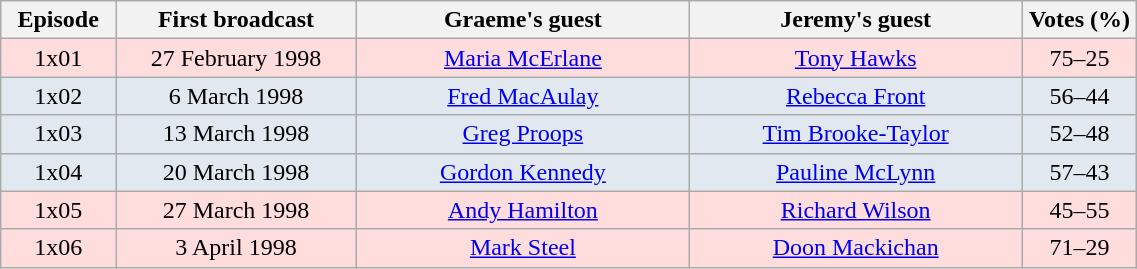<table class="wikitable" width="60%" style="text-align: center;">
<tr>
<th width="10%">Episode</th>
<th width="21%">First broadcast</th>
<th width="29%">Graeme's guest</th>
<th width="29%">Jeremy's guest</th>
<th width="10%">Votes (%)</th>
</tr>
<tr bgcolor="ffdddd">
<td>1x01</td>
<td>27 February 1998</td>
<td><a href='#'>Maria McErlane</a></td>
<td><a href='#'>Tony Hawks</a></td>
<td>75–25</td>
</tr>
<tr bgcolor="E1E8EF">
<td>1x02</td>
<td>6 March 1998</td>
<td><a href='#'>Fred MacAulay</a></td>
<td><a href='#'>Rebecca Front</a></td>
<td>56–44</td>
</tr>
<tr bgcolor="E1E8EF">
<td>1x03</td>
<td>13 March 1998</td>
<td><a href='#'>Greg Proops</a></td>
<td><a href='#'>Tim Brooke-Taylor</a></td>
<td>52–48</td>
</tr>
<tr bgcolor="E1E8EF">
<td>1x04</td>
<td>20 March 1998</td>
<td><a href='#'>Gordon Kennedy</a></td>
<td><a href='#'>Pauline McLynn</a></td>
<td>57–43</td>
</tr>
<tr bgcolor="ffdddd">
<td>1x05</td>
<td>27 March 1998</td>
<td><a href='#'>Andy Hamilton</a></td>
<td><a href='#'>Richard Wilson</a></td>
<td>45–55</td>
</tr>
<tr bgcolor="ffdddd">
<td>1x06</td>
<td>3 April 1998</td>
<td><a href='#'>Mark Steel</a></td>
<td><a href='#'>Doon Mackichan</a></td>
<td>71–29</td>
</tr>
</table>
